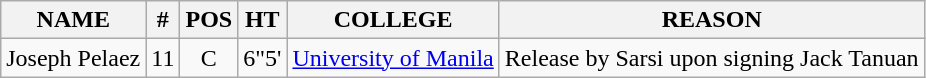<table class="wikitable" border="1">
<tr>
<th>NAME</th>
<th>#</th>
<th>POS</th>
<th>HT</th>
<th>COLLEGE</th>
<th>REASON</th>
</tr>
<tr>
<td>Joseph Pelaez</td>
<td align="center">11</td>
<td align="center">C</td>
<td align="center">6"5'</td>
<td><a href='#'>University of Manila</a></td>
<td>Release by Sarsi upon signing Jack Tanuan</td>
</tr>
</table>
